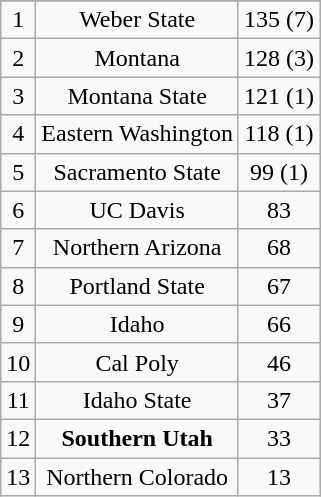<table class="wikitable" style="display: inline-table;">
<tr align="center">
</tr>
<tr align="center">
<td>1</td>
<td>Weber State</td>
<td>135 (7)</td>
</tr>
<tr align="center">
<td>2</td>
<td>Montana</td>
<td>128 (3)</td>
</tr>
<tr align="center">
<td>3</td>
<td>Montana State</td>
<td>121 (1)</td>
</tr>
<tr align="center">
<td>4</td>
<td>Eastern Washington</td>
<td>118 (1)</td>
</tr>
<tr align="center">
<td>5</td>
<td>Sacramento State</td>
<td>99 (1)</td>
</tr>
<tr align="center">
<td>6</td>
<td>UC Davis</td>
<td>83</td>
</tr>
<tr align="center">
<td>7</td>
<td>Northern Arizona</td>
<td>68</td>
</tr>
<tr align="center">
<td>8</td>
<td>Portland State</td>
<td>67</td>
</tr>
<tr align="center">
<td>9</td>
<td>Idaho</td>
<td>66</td>
</tr>
<tr align="center">
<td>10</td>
<td>Cal Poly</td>
<td>46</td>
</tr>
<tr align="center">
<td>11</td>
<td>Idaho State</td>
<td>37</td>
</tr>
<tr align="center">
<td>12</td>
<td><strong>Southern Utah</strong></td>
<td>33</td>
</tr>
<tr align="center">
<td>13</td>
<td>Northern Colorado</td>
<td>13</td>
</tr>
</table>
